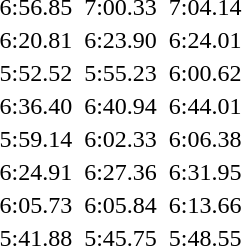<table>
<tr>
<th></th>
<td></td>
<td>6:56.85</td>
<td></td>
<td>7:00.33</td>
<td></td>
<td>7:04.14</td>
</tr>
<tr>
<th></th>
<td></td>
<td>6:20.81</td>
<td></td>
<td>6:23.90</td>
<td></td>
<td>6:24.01</td>
</tr>
<tr>
<th></th>
<td></td>
<td>5:52.52</td>
<td></td>
<td>5:55.23</td>
<td></td>
<td>6:00.62</td>
</tr>
<tr>
<th></th>
<td></td>
<td>6:36.40</td>
<td></td>
<td>6:40.94</td>
<td></td>
<td>6:44.01</td>
</tr>
<tr>
<th></th>
<td></td>
<td>5:59.14</td>
<td></td>
<td>6:02.33</td>
<td></td>
<td>6:06.38</td>
</tr>
<tr>
<th></th>
<td></td>
<td>6:24.91</td>
<td></td>
<td>6:27.36</td>
<td></td>
<td>6:31.95</td>
</tr>
<tr>
<th></th>
<td></td>
<td>6:05.73</td>
<td></td>
<td>6:05.84</td>
<td></td>
<td>6:13.66</td>
</tr>
<tr>
<th></th>
<td></td>
<td>5:41.88</td>
<td></td>
<td>5:45.75</td>
<td></td>
<td>5:48.55</td>
</tr>
</table>
